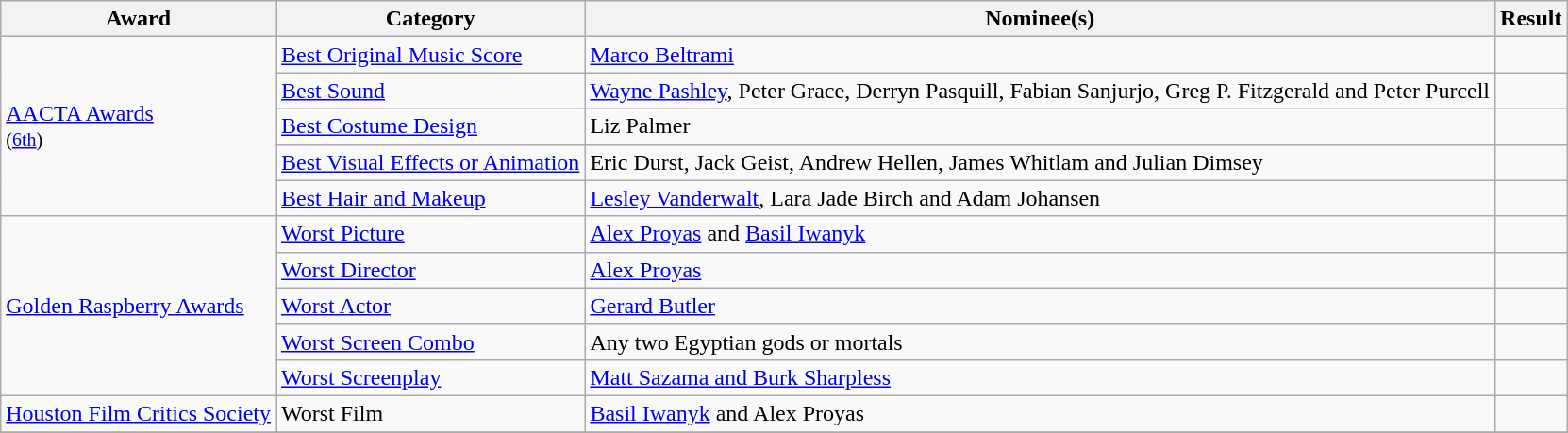<table class="wikitable">
<tr>
<th>Award</th>
<th>Category</th>
<th>Nominee(s)</th>
<th>Result</th>
</tr>
<tr>
<td rowspan="5"><a href='#'>AACTA Awards</a><br><small>(<a href='#'>6th</a>)</small></td>
<td><a href='#'>Best Original Music Score</a></td>
<td><a href='#'>Marco Beltrami</a></td>
<td></td>
</tr>
<tr>
<td><a href='#'>Best Sound</a></td>
<td><a href='#'>Wayne Pashley</a>, Peter Grace, Derryn Pasquill, Fabian Sanjurjo, Greg P. Fitzgerald and Peter Purcell</td>
<td></td>
</tr>
<tr>
<td><a href='#'>Best Costume Design</a></td>
<td>Liz Palmer</td>
<td></td>
</tr>
<tr>
<td><a href='#'>Best Visual Effects or Animation</a></td>
<td>Eric Durst, Jack Geist, Andrew Hellen, James Whitlam and Julian Dimsey</td>
<td></td>
</tr>
<tr>
<td><a href='#'>Best Hair and Makeup</a></td>
<td><a href='#'>Lesley Vanderwalt</a>, Lara Jade Birch and Adam Johansen</td>
<td></td>
</tr>
<tr>
<td rowspan="5"><a href='#'>Golden Raspberry Awards</a></td>
<td><a href='#'>Worst Picture</a></td>
<td><a href='#'>Alex Proyas</a> and <a href='#'>Basil Iwanyk</a></td>
<td></td>
</tr>
<tr>
<td><a href='#'>Worst Director</a></td>
<td><a href='#'>Alex Proyas</a></td>
<td></td>
</tr>
<tr>
<td><a href='#'>Worst Actor</a></td>
<td><a href='#'>Gerard Butler</a></td>
<td></td>
</tr>
<tr>
<td><a href='#'>Worst Screen Combo</a></td>
<td>Any two Egyptian gods or mortals</td>
<td></td>
</tr>
<tr>
<td><a href='#'>Worst Screenplay</a></td>
<td><a href='#'>Matt Sazama and Burk Sharpless</a></td>
<td></td>
</tr>
<tr>
<td><a href='#'>Houston Film Critics Society</a></td>
<td>Worst Film</td>
<td><a href='#'>Basil Iwanyk</a> and Alex Proyas</td>
<td></td>
</tr>
<tr>
</tr>
</table>
